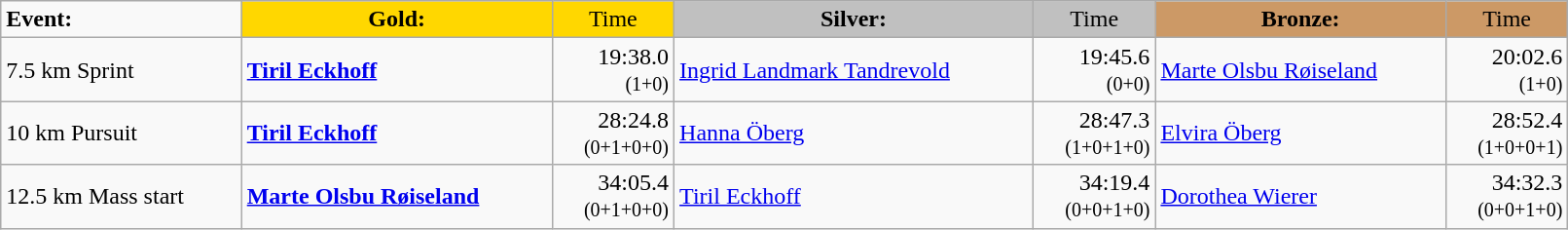<table class="wikitable" width=85%>
<tr>
<td><strong>Event:</strong></td>
<td style="text-align:center;background-color:gold;"><strong>Gold:</strong></td>
<td style="text-align:center;background-color:gold;">Time</td>
<td style="text-align:center;background-color:silver;"><strong>Silver:</strong></td>
<td style="text-align:center;background-color:silver;">Time</td>
<td style="text-align:center;background-color:#CC9966;"><strong>Bronze:</strong></td>
<td style="text-align:center;background-color:#CC9966;">Time</td>
</tr>
<tr>
<td>7.5 km Sprint<br></td>
<td><strong><a href='#'>Tiril Eckhoff</a></strong><br><small></small></td>
<td align=right>19:38.0<br><small>(1+0)</small></td>
<td><a href='#'>Ingrid Landmark Tandrevold</a><br><small></small></td>
<td align=right>19:45.6<br><small>(0+0)</small></td>
<td><a href='#'>Marte Olsbu Røiseland</a><br><small></small></td>
<td align=right>20:02.6<br><small>(1+0)</small></td>
</tr>
<tr>
<td>10 km Pursuit<br></td>
<td><strong><a href='#'>Tiril Eckhoff</a></strong><br><small></small></td>
<td align=right>28:24.8<br><small>(0+1+0+0)</small></td>
<td><a href='#'>Hanna Öberg</a><br><small></small></td>
<td align=right>28:47.3<br><small>(1+0+1+0)</small></td>
<td><a href='#'>Elvira Öberg</a><br><small></small></td>
<td align=right>28:52.4<br><small>(1+0+0+1)</small></td>
</tr>
<tr>
<td>12.5 km Mass start<br></td>
<td><strong><a href='#'>Marte Olsbu Røiseland</a></strong><br><small></small></td>
<td align=right>34:05.4<br><small>(0+1+0+0)</small></td>
<td><a href='#'>Tiril Eckhoff</a><br><small></small></td>
<td align=right>34:19.4<br><small>(0+0+1+0)</small></td>
<td><a href='#'>Dorothea Wierer</a><br><small></small></td>
<td align=right>34:32.3<br><small>(0+0+1+0)</small></td>
</tr>
</table>
